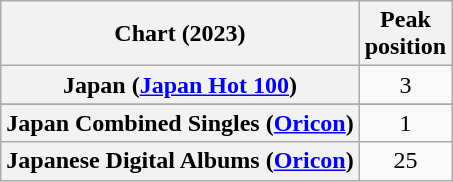<table class="wikitable sortable plainrowheaders" style="text-align:center">
<tr>
<th scope="col">Chart (2023)</th>
<th scope="col">Peak<br>position</th>
</tr>
<tr>
<th scope="row">Japan (<a href='#'>Japan Hot 100</a>)</th>
<td>3</td>
</tr>
<tr>
</tr>
<tr>
<th scope="row">Japan Combined Singles (<a href='#'>Oricon</a>)</th>
<td>1</td>
</tr>
<tr>
<th scope="row">Japanese Digital Albums (<a href='#'>Oricon</a>)<br></th>
<td>25</td>
</tr>
</table>
